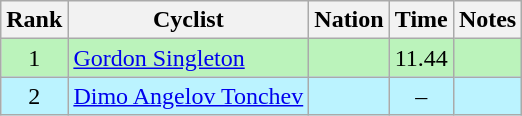<table class="wikitable sortable" style="text-align:center">
<tr>
<th>Rank</th>
<th>Cyclist</th>
<th>Nation</th>
<th>Time</th>
<th>Notes</th>
</tr>
<tr bgcolor=bbf3bb>
<td>1</td>
<td align=left data-sort-value="Singleton, Gordon"><a href='#'>Gordon Singleton</a></td>
<td align=left></td>
<td>11.44</td>
<td></td>
</tr>
<tr bgcolor=bbf3ff>
<td>2</td>
<td align=left data-sort-value="Angelov Tonchev, Dimo"><a href='#'>Dimo Angelov Tonchev</a></td>
<td align=left></td>
<td>–</td>
<td></td>
</tr>
</table>
